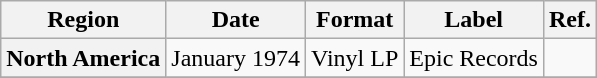<table class="wikitable plainrowheaders">
<tr>
<th scope="col">Region</th>
<th scope="col">Date</th>
<th scope="col">Format</th>
<th scope="col">Label</th>
<th scope="col">Ref.</th>
</tr>
<tr>
<th scope="row">North America</th>
<td>January 1974</td>
<td>Vinyl LP</td>
<td>Epic Records</td>
<td></td>
</tr>
<tr>
</tr>
</table>
